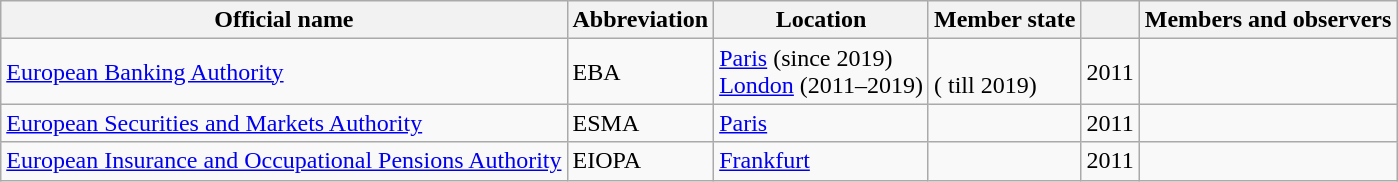<table class="wikitable">
<tr>
<th>Official name</th>
<th>Abbreviation</th>
<th>Location</th>
<th>Member state</th>
<th></th>
<th>Members and observers</th>
</tr>
<tr>
<td><a href='#'>European Banking Authority</a></td>
<td>EBA</td>
<td><a href='#'>Paris</a> (since 2019)<br><a href='#'>London</a> (2011–2019)</td>
<td><br>( till 2019)</td>
<td>2011</td>
<td></td>
</tr>
<tr>
<td><a href='#'>European Securities and Markets Authority</a></td>
<td>ESMA</td>
<td><a href='#'>Paris</a></td>
<td></td>
<td>2011</td>
<td></td>
</tr>
<tr>
<td><a href='#'>European Insurance and Occupational Pensions Authority</a></td>
<td>EIOPA</td>
<td><a href='#'>Frankfurt</a></td>
<td></td>
<td>2011</td>
<td></td>
</tr>
</table>
